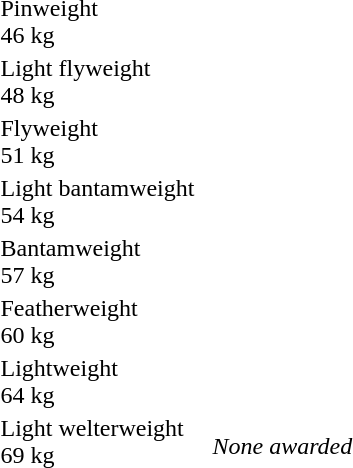<table>
<tr>
<td rowspan=2>Pinweight<br>46 kg</td>
<td rowspan=2></td>
<td rowspan=2></td>
<td></td>
</tr>
<tr>
<td></td>
</tr>
<tr>
<td rowspan=2>Light flyweight<br>48 kg</td>
<td rowspan=2></td>
<td rowspan=2></td>
<td></td>
</tr>
<tr>
<td></td>
</tr>
<tr>
<td rowspan=2>Flyweight<br>51 kg</td>
<td rowspan=2></td>
<td rowspan=2></td>
<td></td>
</tr>
<tr>
<td></td>
</tr>
<tr>
<td rowspan=2>Light bantamweight<br>54 kg</td>
<td rowspan=2></td>
<td rowspan=2></td>
<td></td>
</tr>
<tr>
<td></td>
</tr>
<tr>
<td rowspan=2>Bantamweight<br>57 kg</td>
<td rowspan=2></td>
<td rowspan=2></td>
<td></td>
</tr>
<tr>
<td></td>
</tr>
<tr>
<td rowspan=2>Featherweight<br>60 kg</td>
<td rowspan=2></td>
<td rowspan=2></td>
<td></td>
</tr>
<tr>
<td></td>
</tr>
<tr>
<td rowspan=2>Lightweight<br>64 kg</td>
<td rowspan=2></td>
<td rowspan=2></td>
<td></td>
</tr>
<tr>
<td></td>
</tr>
<tr>
<td rowspan=2>Light welterweight<br>69 kg</td>
<td rowspan=2></td>
<td rowspan=2></td>
<td></td>
</tr>
<tr>
<td><em>None awarded</em></td>
</tr>
</table>
